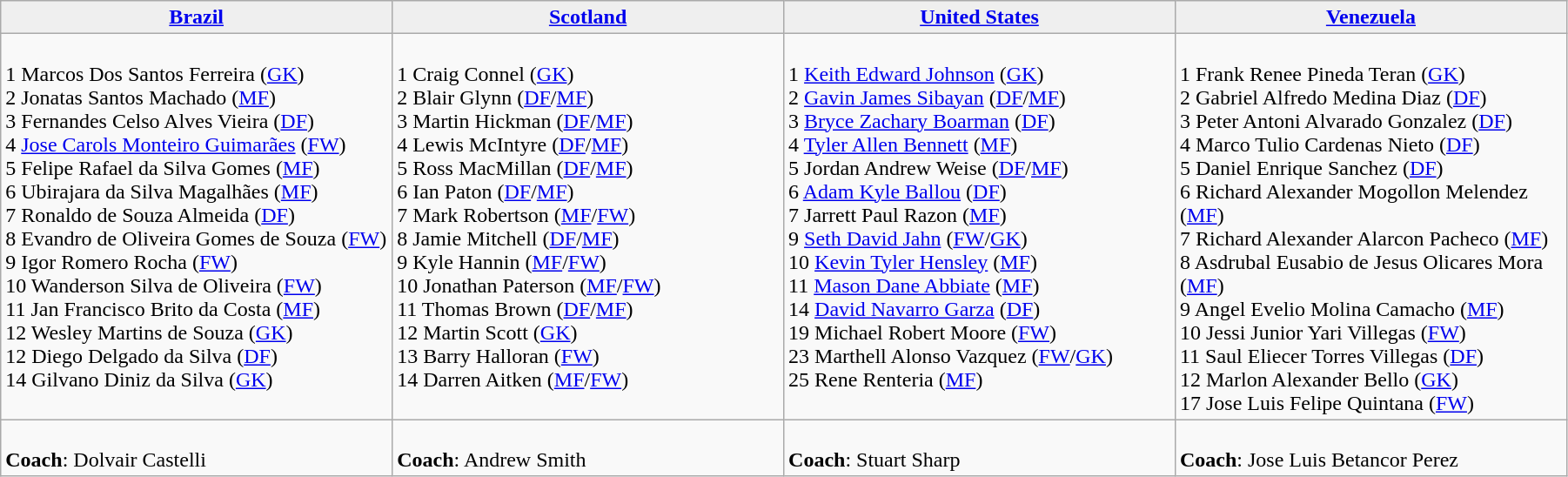<table class="wikitable mw-collapsible mw-collapsed" cellpadding=5 cellspacing=0 style="width:95%">
<tr align=center>
<td bgcolor="#efefef" width="200"><strong> <a href='#'>Brazil</a></strong></td>
<td bgcolor="#efefef" width="200"><strong> <a href='#'>Scotland</a></strong></td>
<td bgcolor="#efefef" width="200"><strong> <a href='#'>United States</a></strong></td>
<td bgcolor="#efefef" width="200"><strong> <a href='#'>Venezuela</a></strong></td>
</tr>
<tr valign=top>
<td><br>1 Marcos Dos Santos Ferreira (<a href='#'>GK</a>)<br>
2 Jonatas Santos Machado (<a href='#'>MF</a>)<br>
3 Fernandes Celso Alves Vieira (<a href='#'>DF</a>)<br>
4 <a href='#'>Jose Carols Monteiro Guimarães</a> (<a href='#'>FW</a>)<br>
5 Felipe Rafael da Silva Gomes (<a href='#'>MF</a>)<br>
6 Ubirajara da Silva Magalhães (<a href='#'>MF</a>)<br>
7 Ronaldo de Souza Almeida (<a href='#'>DF</a>)<br>
8 Evandro de Oliveira Gomes de Souza (<a href='#'>FW</a>)<br>
9 Igor Romero Rocha (<a href='#'>FW</a>)<br>
10 Wanderson Silva de Oliveira (<a href='#'>FW</a>)<br>
11 Jan Francisco Brito da Costa (<a href='#'>MF</a>)<br>
12 Wesley Martins de Souza (<a href='#'>GK</a>)<br>
12 Diego Delgado da Silva (<a href='#'>DF</a>)<br>
14 Gilvano Diniz da Silva (<a href='#'>GK</a>)</td>
<td><br>1 Craig Connel (<a href='#'>GK</a>)<br>
2 Blair Glynn (<a href='#'>DF</a>/<a href='#'>MF</a>)<br>
3 Martin Hickman (<a href='#'>DF</a>/<a href='#'>MF</a>)<br>
4 Lewis McIntyre (<a href='#'>DF</a>/<a href='#'>MF</a>)<br>
5 Ross MacMillan (<a href='#'>DF</a>/<a href='#'>MF</a>)<br>
6 Ian Paton (<a href='#'>DF</a>/<a href='#'>MF</a>)<br>
7 Mark Robertson (<a href='#'>MF</a>/<a href='#'>FW</a>)<br>
8 Jamie Mitchell (<a href='#'>DF</a>/<a href='#'>MF</a>)<br>
9 Kyle Hannin (<a href='#'>MF</a>/<a href='#'>FW</a>)<br>
10 Jonathan Paterson (<a href='#'>MF</a>/<a href='#'>FW</a>)<br>
11 Thomas Brown (<a href='#'>DF</a>/<a href='#'>MF</a>)<br>
12 Martin Scott (<a href='#'>GK</a>)<br>
13 Barry Halloran (<a href='#'>FW</a>)<br>
14 Darren Aitken (<a href='#'>MF</a>/<a href='#'>FW</a>)</td>
<td><br>1 <a href='#'>Keith Edward Johnson</a> (<a href='#'>GK</a>)<br>
2 <a href='#'>Gavin James Sibayan</a> (<a href='#'>DF</a>/<a href='#'>MF</a>)<br>
3 <a href='#'>Bryce Zachary Boarman</a> (<a href='#'>DF</a>)<br>
4 <a href='#'>Tyler Allen Bennett</a> (<a href='#'>MF</a>)<br>
5 Jordan Andrew Weise (<a href='#'>DF</a>/<a href='#'>MF</a>)<br>
6 <a href='#'>Adam Kyle Ballou</a> (<a href='#'>DF</a>)<br>
7 Jarrett Paul Razon (<a href='#'>MF</a>)<br>
9 <a href='#'>Seth David Jahn</a> (<a href='#'>FW</a>/<a href='#'>GK</a>)<br>
10 <a href='#'>Kevin Tyler Hensley</a> (<a href='#'>MF</a>)<br>
11 <a href='#'>Mason Dane Abbiate</a> (<a href='#'>MF</a>)<br>
14 <a href='#'>David Navarro Garza</a> (<a href='#'>DF</a>)<br>
19 Michael Robert Moore (<a href='#'>FW</a>)<br>
23 Marthell Alonso Vazquez (<a href='#'>FW</a>/<a href='#'>GK</a>)<br>
25 Rene Renteria (<a href='#'>MF</a>)</td>
<td><br>1 Frank Renee Pineda Teran (<a href='#'>GK</a>)<br>
2 Gabriel Alfredo Medina Diaz (<a href='#'>DF</a>)<br>
3 Peter Antoni Alvarado Gonzalez (<a href='#'>DF</a>)<br>
4 Marco Tulio Cardenas Nieto (<a href='#'>DF</a>)<br>
5 Daniel Enrique Sanchez (<a href='#'>DF</a>)<br>
6 Richard Alexander Mogollon Melendez (<a href='#'>MF</a>)<br>
7 Richard Alexander Alarcon Pacheco (<a href='#'>MF</a>)<br>
8 Asdrubal Eusabio de Jesus Olicares Mora (<a href='#'>MF</a>)<br>
9 Angel Evelio Molina Camacho (<a href='#'>MF</a>)<br>
10 Jessi Junior Yari Villegas (<a href='#'>FW</a>)<br>
11 Saul Eliecer Torres Villegas (<a href='#'>DF</a>)<br>
12 Marlon Alexander Bello (<a href='#'>GK</a>)<br>
17 Jose Luis Felipe Quintana (<a href='#'>FW</a>)</td>
</tr>
<tr valign=top>
<td><br><strong>Coach</strong>: Dolvair Castelli</td>
<td><br><strong>Coach</strong>: Andrew Smith</td>
<td><br><strong>Coach</strong>: Stuart Sharp</td>
<td><br><strong>Coach</strong>: Jose Luis Betancor Perez</td>
</tr>
</table>
